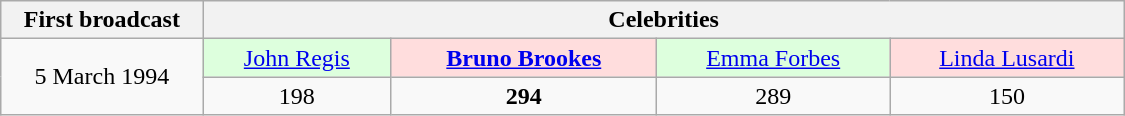<table class="wikitable" width="750px" style="text-align:center;">
<tr>
<th width="18%">First broadcast</th>
<th colspan="4">Celebrities</th>
</tr>
<tr>
<td rowspan="2">5 March 1994</td>
<td bgcolor="ddffdd"><a href='#'>John Regis</a></td>
<td bgcolor="ffdddd"><strong><a href='#'>Bruno Brookes</a></strong></td>
<td bgcolor="ddffdd"><a href='#'>Emma Forbes</a></td>
<td bgcolor="ffdddd"><a href='#'>Linda Lusardi</a></td>
</tr>
<tr>
<td>198</td>
<td><strong>294</strong></td>
<td>289</td>
<td>150</td>
</tr>
</table>
